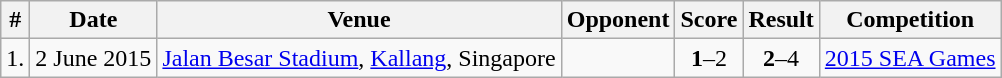<table class="wikitable">
<tr>
<th>#</th>
<th>Date</th>
<th>Venue</th>
<th>Opponent</th>
<th>Score</th>
<th>Result</th>
<th>Competition</th>
</tr>
<tr>
<td>1.</td>
<td>2 June 2015</td>
<td><a href='#'>Jalan Besar Stadium</a>, <a href='#'>Kallang</a>, Singapore</td>
<td></td>
<td align=center><strong>1</strong>–2</td>
<td align=center><strong>2</strong>–4</td>
<td><a href='#'>2015 SEA Games</a></td>
</tr>
</table>
